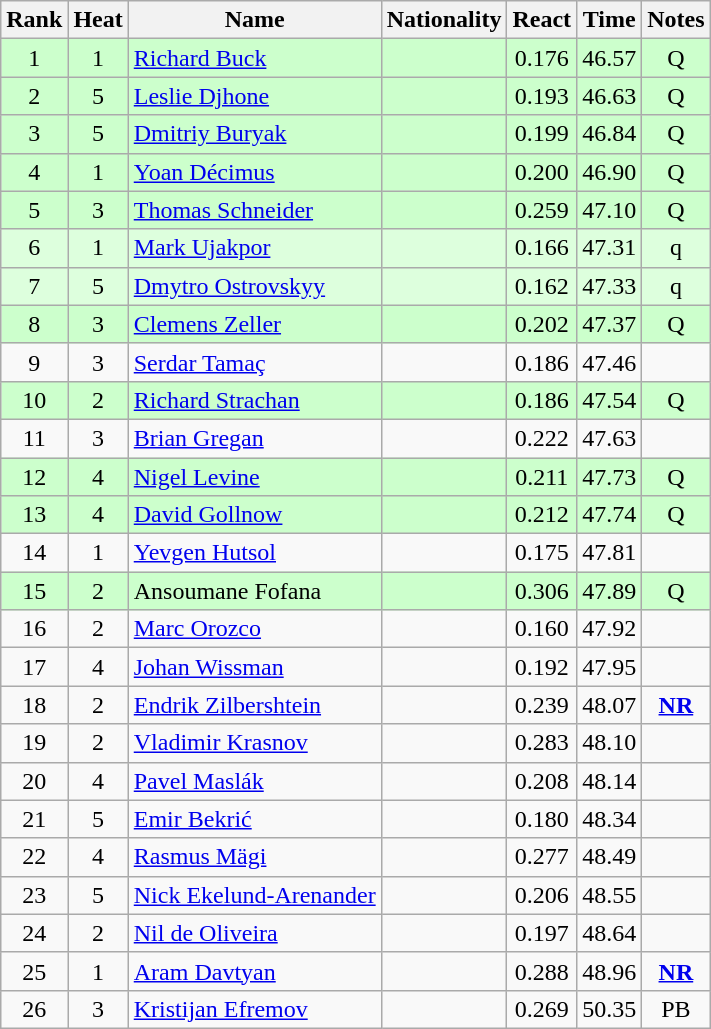<table class="wikitable sortable" style="text-align:center">
<tr>
<th>Rank</th>
<th>Heat</th>
<th>Name</th>
<th>Nationality</th>
<th>React</th>
<th>Time</th>
<th>Notes</th>
</tr>
<tr bgcolor=ccffcc>
<td>1</td>
<td>1</td>
<td align=left><a href='#'>Richard Buck</a></td>
<td align=left></td>
<td>0.176</td>
<td>46.57</td>
<td>Q</td>
</tr>
<tr bgcolor=ccffcc>
<td>2</td>
<td>5</td>
<td align=left><a href='#'>Leslie Djhone</a></td>
<td align=left></td>
<td>0.193</td>
<td>46.63</td>
<td>Q</td>
</tr>
<tr bgcolor=ccffcc>
<td>3</td>
<td>5</td>
<td align=left><a href='#'>Dmitriy Buryak</a></td>
<td align=left></td>
<td>0.199</td>
<td>46.84</td>
<td>Q</td>
</tr>
<tr bgcolor=ccffcc>
<td>4</td>
<td>1</td>
<td align=left><a href='#'>Yoan Décimus</a></td>
<td align=left></td>
<td>0.200</td>
<td>46.90</td>
<td>Q</td>
</tr>
<tr bgcolor=ccffcc>
<td>5</td>
<td>3</td>
<td align=left><a href='#'>Thomas Schneider</a></td>
<td align=left></td>
<td>0.259</td>
<td>47.10</td>
<td>Q</td>
</tr>
<tr bgcolor=ddffdd>
<td>6</td>
<td>1</td>
<td align=left><a href='#'>Mark Ujakpor</a></td>
<td align=left></td>
<td>0.166</td>
<td>47.31</td>
<td>q</td>
</tr>
<tr bgcolor=ddffdd>
<td>7</td>
<td>5</td>
<td align=left><a href='#'>Dmytro Ostrovskyy</a></td>
<td align=left></td>
<td>0.162</td>
<td>47.33</td>
<td>q</td>
</tr>
<tr bgcolor=ccffcc>
<td>8</td>
<td>3</td>
<td align=left><a href='#'>Clemens Zeller</a></td>
<td align=left></td>
<td>0.202</td>
<td>47.37</td>
<td>Q</td>
</tr>
<tr>
<td>9</td>
<td>3</td>
<td align=left><a href='#'>Serdar Tamaç</a></td>
<td align=left></td>
<td>0.186</td>
<td>47.46</td>
<td></td>
</tr>
<tr bgcolor=ccffcc>
<td>10</td>
<td>2</td>
<td align=left><a href='#'>Richard Strachan</a></td>
<td align=left></td>
<td>0.186</td>
<td>47.54</td>
<td>Q</td>
</tr>
<tr>
<td>11</td>
<td>3</td>
<td align=left><a href='#'>Brian Gregan</a></td>
<td align=left></td>
<td>0.222</td>
<td>47.63</td>
<td></td>
</tr>
<tr bgcolor=ccffcc>
<td>12</td>
<td>4</td>
<td align=left><a href='#'>Nigel Levine</a></td>
<td align=left></td>
<td>0.211</td>
<td>47.73</td>
<td>Q</td>
</tr>
<tr bgcolor=ccffcc>
<td>13</td>
<td>4</td>
<td align=left><a href='#'>David Gollnow</a></td>
<td align=left></td>
<td>0.212</td>
<td>47.74</td>
<td>Q</td>
</tr>
<tr>
<td>14</td>
<td>1</td>
<td align=left><a href='#'>Yevgen Hutsol</a></td>
<td align=left></td>
<td>0.175</td>
<td>47.81</td>
<td></td>
</tr>
<tr bgcolor=ccffcc>
<td>15</td>
<td>2</td>
<td align=left>Ansoumane Fofana</td>
<td align=left></td>
<td>0.306</td>
<td>47.89</td>
<td>Q</td>
</tr>
<tr>
<td>16</td>
<td>2</td>
<td align=left><a href='#'>Marc Orozco</a></td>
<td align=left></td>
<td>0.160</td>
<td>47.92</td>
<td></td>
</tr>
<tr>
<td>17</td>
<td>4</td>
<td align=left><a href='#'>Johan Wissman</a></td>
<td align=left></td>
<td>0.192</td>
<td>47.95</td>
<td></td>
</tr>
<tr>
<td>18</td>
<td>2</td>
<td align=left><a href='#'>Endrik Zilbershtein</a></td>
<td align=left></td>
<td>0.239</td>
<td>48.07</td>
<td><strong><a href='#'>NR</a></strong></td>
</tr>
<tr>
<td>19</td>
<td>2</td>
<td align=left><a href='#'>Vladimir Krasnov</a></td>
<td align=left></td>
<td>0.283</td>
<td>48.10</td>
<td></td>
</tr>
<tr>
<td>20</td>
<td>4</td>
<td align=left><a href='#'>Pavel Maslák</a></td>
<td align=left></td>
<td>0.208</td>
<td>48.14</td>
<td></td>
</tr>
<tr>
<td>21</td>
<td>5</td>
<td align=left><a href='#'>Emir Bekrić</a></td>
<td align=left></td>
<td>0.180</td>
<td>48.34</td>
<td></td>
</tr>
<tr>
<td>22</td>
<td>4</td>
<td align=left><a href='#'>Rasmus Mägi</a></td>
<td align=left></td>
<td>0.277</td>
<td>48.49</td>
<td></td>
</tr>
<tr>
<td>23</td>
<td>5</td>
<td align=left><a href='#'>Nick Ekelund-Arenander</a></td>
<td align=left></td>
<td>0.206</td>
<td>48.55</td>
<td></td>
</tr>
<tr>
<td>24</td>
<td>2</td>
<td align=left><a href='#'>Nil de Oliveira</a></td>
<td align=left></td>
<td>0.197</td>
<td>48.64</td>
<td></td>
</tr>
<tr>
<td>25</td>
<td>1</td>
<td align=left><a href='#'>Aram Davtyan</a></td>
<td align=left></td>
<td>0.288</td>
<td>48.96</td>
<td><strong><a href='#'>NR</a></strong></td>
</tr>
<tr>
<td>26</td>
<td>3</td>
<td align=left><a href='#'>Kristijan Efremov</a></td>
<td align=left></td>
<td>0.269</td>
<td>50.35</td>
<td>PB</td>
</tr>
</table>
